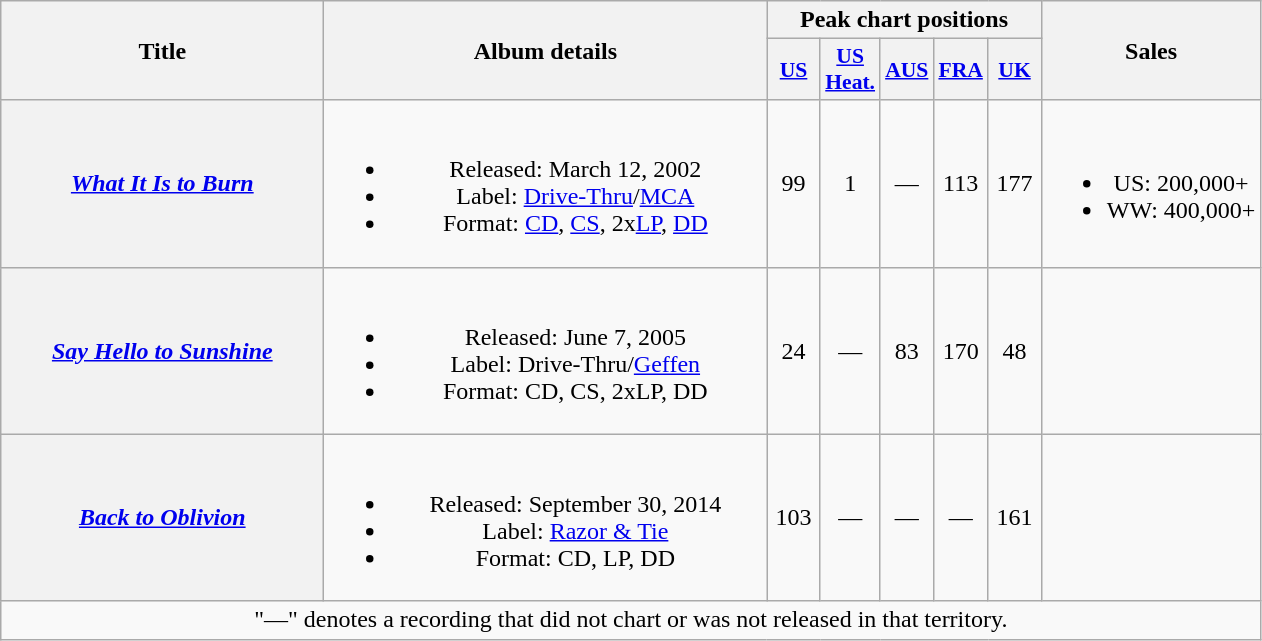<table class="wikitable plainrowheaders" style="text-align:center;" border="1">
<tr>
<th scope="col" rowspan="2" style="width:13em;">Title</th>
<th scope="col" rowspan="2" style="width:18em;">Album details</th>
<th colspan="5" scope="col" style="width:10em;">Peak chart positions</th>
<th rowspan="2">Sales</th>
</tr>
<tr>
<th scope="col" style="width:2em;font-size:90%;"><a href='#'>US</a><br></th>
<th scope="col" style="width:2em;font-size:90%;"><a href='#'>US<br>Heat.</a><br></th>
<th scope="col" style="width:2em;font-size:90%;"><a href='#'>AUS</a><br></th>
<th scope="col" style="width:2em;font-size:90%;"><a href='#'>FRA</a><br></th>
<th scope="col" style="width:2em;font-size:90%;"><a href='#'>UK</a><br></th>
</tr>
<tr>
<th scope="row"><em><a href='#'>What It Is to Burn</a></em></th>
<td><br><ul><li>Released: March 12, 2002</li><li>Label: <a href='#'>Drive-Thru</a>/<a href='#'>MCA</a></li><li>Format: <a href='#'>CD</a>, <a href='#'>CS</a>, 2x<a href='#'>LP</a>, <a href='#'>DD</a></li></ul></td>
<td>99</td>
<td>1</td>
<td>—</td>
<td>113</td>
<td>177</td>
<td><br><ul><li>US: 200,000+</li><li>WW: 400,000+</li></ul></td>
</tr>
<tr>
<th scope="row"><em><a href='#'>Say Hello to Sunshine</a></em></th>
<td><br><ul><li>Released: June 7, 2005</li><li>Label: Drive-Thru/<a href='#'>Geffen</a></li><li>Format: CD, CS, 2xLP, DD</li></ul></td>
<td>24</td>
<td>—</td>
<td>83</td>
<td>170</td>
<td>48</td>
<td></td>
</tr>
<tr>
<th scope="row"><em><a href='#'>Back to Oblivion</a></em></th>
<td><br><ul><li>Released: September 30, 2014</li><li>Label: <a href='#'>Razor & Tie</a></li><li>Format: CD, LP, DD</li></ul></td>
<td>103</td>
<td>—</td>
<td>—</td>
<td>—</td>
<td>161</td>
<td></td>
</tr>
<tr>
<td colspan="8">"—" denotes a recording that did not chart or was not released in that territory.</td>
</tr>
</table>
